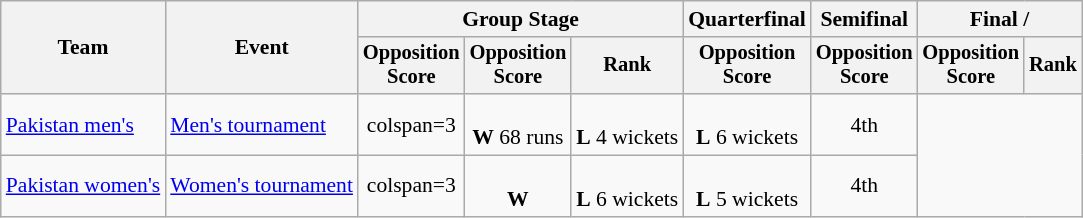<table class=wikitable style=font-size:90%;text-align:center>
<tr>
<th rowspan=2>Team</th>
<th rowspan=2>Event</th>
<th colspan="3">Group Stage</th>
<th>Quarterfinal</th>
<th>Semifinal</th>
<th colspan=2>Final / </th>
</tr>
<tr style=font-size:95%>
<th>Opposition<br>Score</th>
<th>Opposition<br>Score</th>
<th>Rank</th>
<th>Opposition<br>Score</th>
<th>Opposition<br>Score</th>
<th>Opposition<br>Score</th>
<th>Rank</th>
</tr>
<tr>
<td align=left><a href='#'>Pakistan men's</a></td>
<td align=left><a href='#'>Men's tournament</a></td>
<td>colspan=3 </td>
<td><br><strong>W</strong> 68 runs</td>
<td><br><strong>L</strong> 4 wickets</td>
<td><br><strong>L</strong> 6 wickets</td>
<td>4th</td>
</tr>
<tr>
<td align=left><a href='#'>Pakistan women's</a></td>
<td align=left><a href='#'>Women's tournament</a></td>
<td>colspan=3 </td>
<td><br><strong>W</strong> </td>
<td><br><strong>L</strong> 6 wickets</td>
<td><br><strong>L</strong> 5 wickets</td>
<td>4th</td>
</tr>
</table>
